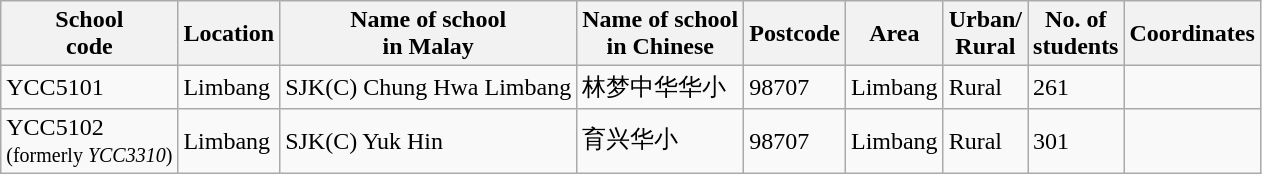<table class="wikitable sortable">
<tr>
<th>School<br>code</th>
<th>Location</th>
<th>Name of school<br>in Malay</th>
<th>Name of school<br>in Chinese</th>
<th>Postcode</th>
<th>Area</th>
<th>Urban/<br>Rural</th>
<th>No. of<br>students</th>
<th>Coordinates</th>
</tr>
<tr>
<td>YCC5101</td>
<td>Limbang</td>
<td>SJK(C) Chung Hwa Limbang</td>
<td>林梦中华华小</td>
<td>98707</td>
<td>Limbang</td>
<td>Rural</td>
<td>261</td>
<td></td>
</tr>
<tr>
<td>YCC5102<br><small>(formerly <em>YCC3310</em>)</small></td>
<td>Limbang</td>
<td>SJK(C) Yuk Hin</td>
<td>育兴华小</td>
<td>98707</td>
<td>Limbang</td>
<td>Rural</td>
<td>301</td>
<td></td>
</tr>
</table>
